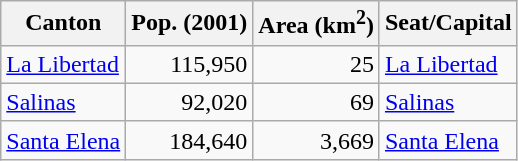<table class="wikitable sortable">
<tr>
<th>Canton</th>
<th>Pop. (2001)</th>
<th>Area (km<sup>2</sup>)</th>
<th>Seat/Capital</th>
</tr>
<tr>
<td><a href='#'>La Libertad</a></td>
<td align=right>115,950</td>
<td align="right">25</td>
<td><a href='#'>La Libertad</a></td>
</tr>
<tr>
<td><a href='#'>Salinas</a></td>
<td align=right>92,020</td>
<td align="right">69</td>
<td><a href='#'>Salinas</a></td>
</tr>
<tr>
<td><a href='#'>Santa Elena</a></td>
<td align=right>184,640</td>
<td align="right">3,669</td>
<td><a href='#'>Santa Elena</a></td>
</tr>
</table>
